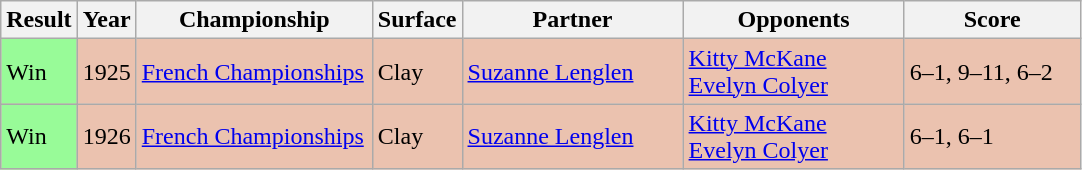<table class="sortable wikitable">
<tr>
<th style="width:40px">Result</th>
<th style="width:30px">Year</th>
<th style="width:150px">Championship</th>
<th style="width:50px">Surface</th>
<th style="width:140px">Partner</th>
<th style="width:140px">Opponents</th>
<th style="width:110px" class="unsortable">Score</th>
</tr>
<tr style="background:#ebc2af;">
<td style="background:#98fb98;">Win</td>
<td>1925</td>
<td><a href='#'>French Championships</a></td>
<td>Clay</td>
<td> <a href='#'>Suzanne Lenglen</a></td>
<td> <a href='#'>Kitty McKane</a> <br>  <a href='#'>Evelyn Colyer</a></td>
<td>6–1, 9–11, 6–2</td>
</tr>
<tr style="background:#ebc2af;">
<td style="background:#98fb98;">Win</td>
<td>1926</td>
<td><a href='#'>French Championships</a></td>
<td>Clay</td>
<td> <a href='#'>Suzanne Lenglen</a></td>
<td> <a href='#'>Kitty McKane</a> <br>  <a href='#'>Evelyn Colyer</a></td>
<td>6–1, 6–1</td>
</tr>
</table>
